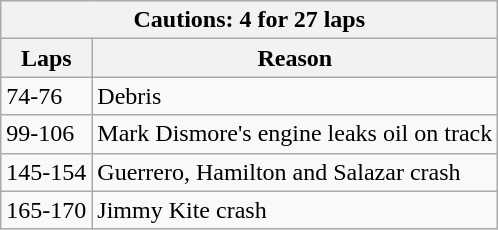<table class="wikitable">
<tr>
<th colspan=2>Cautions: 4 for 27 laps</th>
</tr>
<tr>
<th>Laps</th>
<th>Reason</th>
</tr>
<tr>
<td>74-76</td>
<td>Debris</td>
</tr>
<tr>
<td>99-106</td>
<td>Mark Dismore's engine leaks oil on track</td>
</tr>
<tr>
<td>145-154</td>
<td>Guerrero, Hamilton and Salazar crash</td>
</tr>
<tr>
<td>165-170</td>
<td>Jimmy Kite crash</td>
</tr>
</table>
